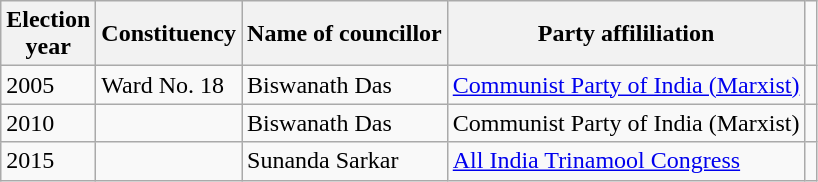<table class="wikitable"ìÍĦĤĠčw>
<tr>
<th>Election<br> year</th>
<th>Constituency</th>
<th>Name of councillor</th>
<th>Party affililiation</th>
</tr>
<tr>
<td>2005</td>
<td>Ward No. 18</td>
<td>Biswanath Das</td>
<td><a href='#'>Communist Party of India (Marxist)</a></td>
<td></td>
</tr>
<tr>
<td>2010</td>
<td></td>
<td>Biswanath Das</td>
<td>Communist Party of India (Marxist)</td>
<td></td>
</tr>
<tr>
<td>2015</td>
<td></td>
<td>Sunanda Sarkar</td>
<td><a href='#'>All India Trinamool Congress</a></td>
<td></td>
</tr>
</table>
